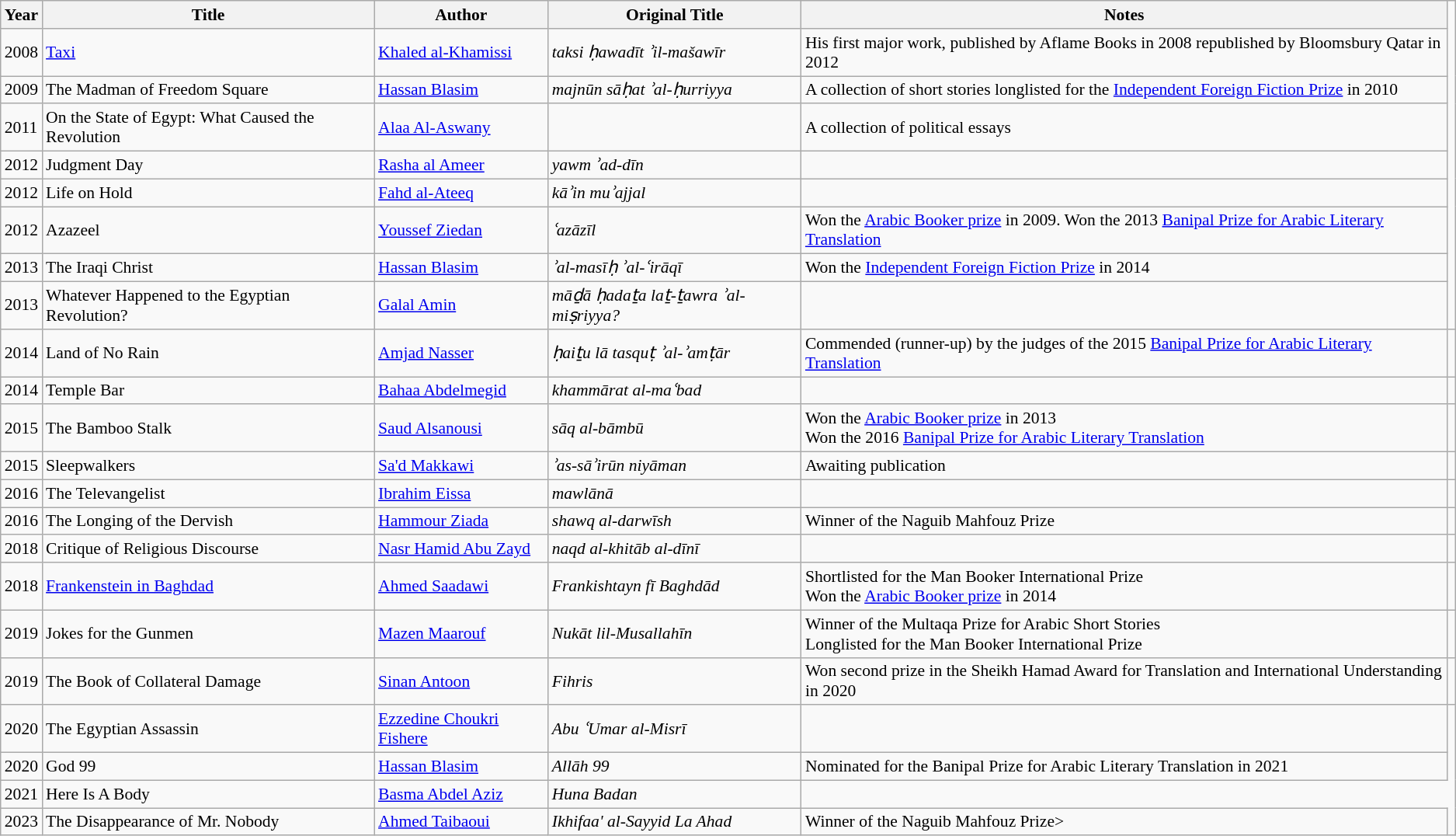<table class="wikitable" style="font-size: 90%;">
<tr>
<th>Year</th>
<th>Title</th>
<th>Author</th>
<th>Original Title</th>
<th>Notes</th>
</tr>
<tr>
<td>2008</td>
<td><a href='#'>Taxi</a></td>
<td><a href='#'>Khaled al-Khamissi</a></td>
<td><em>taksi ḥawadīt ʾil-mašawīr</em></td>
<td>His first major work, published by Aflame Books in 2008  republished by Bloomsbury Qatar in 2012</td>
</tr>
<tr>
<td>2009</td>
<td>The Madman of Freedom Square</td>
<td><a href='#'>Hassan Blasim</a></td>
<td><em>majnūn sāḥat ʾal-ḥurriyya</em></td>
<td>A collection of short stories  longlisted for the <a href='#'>Independent Foreign Fiction Prize</a> in 2010</td>
</tr>
<tr>
<td>2011</td>
<td>On the State of Egypt: What Caused the Revolution</td>
<td><a href='#'>Alaa Al-Aswany</a></td>
<td></td>
<td>A collection of political essays</td>
</tr>
<tr>
<td>2012</td>
<td>Judgment Day</td>
<td><a href='#'>Rasha al Ameer</a></td>
<td><em>yawm ʾad-dīn</em></td>
<td></td>
</tr>
<tr>
<td>2012</td>
<td>Life on Hold</td>
<td><a href='#'>Fahd al-Ateeq</a></td>
<td><em>kāʾin muʾajjal</em></td>
<td></td>
</tr>
<tr>
<td>2012</td>
<td>Azazeel</td>
<td><a href='#'>Youssef Ziedan</a></td>
<td><em>ʿazāzīl</em></td>
<td>Won the <a href='#'>Arabic Booker prize</a> in 2009. Won the 2013 <a href='#'>Banipal Prize for Arabic Literary Translation</a></td>
</tr>
<tr>
<td>2013</td>
<td>The Iraqi Christ</td>
<td><a href='#'>Hassan Blasim</a></td>
<td><em>ʾal-masīḥ ʾal-ʿirāqī</em></td>
<td>Won the <a href='#'>Independent Foreign Fiction Prize</a> in 2014</td>
</tr>
<tr>
<td>2013</td>
<td>Whatever Happened to the Egyptian Revolution?</td>
<td><a href='#'>Galal Amin</a></td>
<td><em>māḏā ḥadaṯa laṯ-ṯawra ʾal-miṣriyya?</em></td>
<td></td>
</tr>
<tr>
<td>2014</td>
<td>Land of No Rain</td>
<td><a href='#'>Amjad Nasser</a></td>
<td><em>ḥaiṯu lā tasquṭ ʾal-ʾamṭār</em></td>
<td>Commended (runner-up) by the judges of the 2015 <a href='#'>Banipal Prize for Arabic Literary Translation</a></td>
<td></td>
</tr>
<tr>
<td>2014</td>
<td>Temple Bar</td>
<td><a href='#'>Bahaa Abdelmegid</a></td>
<td><em>khammārat al-maʿbad</em></td>
<td></td>
</tr>
<tr>
<td>2015</td>
<td>The Bamboo Stalk</td>
<td><a href='#'>Saud Alsanousi</a></td>
<td><em>sāq al-bāmbū</em></td>
<td>Won the <a href='#'>Arabic Booker prize</a> in 2013<br>Won the 2016 <a href='#'>Banipal Prize for Arabic Literary Translation</a></td>
<td></td>
</tr>
<tr>
<td>2015</td>
<td>Sleepwalkers</td>
<td><a href='#'>Sa'd Makkawi</a></td>
<td><em>ʾas-sāʾirūn niyāman</em></td>
<td>Awaiting publication</td>
<td></td>
</tr>
<tr>
<td>2016</td>
<td>The Televangelist</td>
<td><a href='#'>Ibrahim Eissa</a></td>
<td><em>mawlānā</em></td>
<td></td>
</tr>
<tr>
<td>2016</td>
<td>The Longing of the Dervish</td>
<td><a href='#'>Hammour Ziada</a></td>
<td><em>shawq al-darwīsh</em></td>
<td>Winner of the Naguib Mahfouz Prize</td>
<td></td>
</tr>
<tr>
<td>2018</td>
<td>Critique of Religious Discourse</td>
<td><a href='#'>Nasr Hamid Abu Zayd</a></td>
<td><em>naqd al-khitāb al-dīnī</em></td>
<td></td>
</tr>
<tr>
<td>2018</td>
<td><a href='#'>Frankenstein in Baghdad</a></td>
<td><a href='#'>Ahmed Saadawi</a></td>
<td><em>Frankishtayn fī Baghdād</em></td>
<td>Shortlisted for the Man Booker International Prize<br>Won the <a href='#'>Arabic Booker prize</a> in 2014</td>
<td></td>
</tr>
<tr>
<td>2019</td>
<td>Jokes for the Gunmen</td>
<td><a href='#'>Mazen Maarouf</a></td>
<td><em>Nukāt lil-Musallahīn</em></td>
<td>Winner of the Multaqa Prize for Arabic Short Stories<br>Longlisted for the Man Booker International Prize</td>
<td></td>
</tr>
<tr>
<td>2019</td>
<td>The Book of Collateral Damage</td>
<td><a href='#'>Sinan Antoon</a></td>
<td><em>Fihris</em></td>
<td>Won second prize in the Sheikh Hamad Award for Translation and International Understanding in 2020</td>
<td></td>
</tr>
<tr>
<td>2020</td>
<td>The Egyptian Assassin</td>
<td><a href='#'>Ezzedine Choukri Fishere</a></td>
<td><em>Abu ʿUmar al-Misrī</em></td>
<td></td>
</tr>
<tr>
<td>2020</td>
<td>God 99</td>
<td><a href='#'>Hassan Blasim</a></td>
<td><em>Allāh 99</em></td>
<td>Nominated for the Banipal Prize for Arabic Literary Translation in 2021</td>
</tr>
<tr>
<td>2021</td>
<td>Here Is A Body</td>
<td><a href='#'>Basma Abdel Aziz</a></td>
<td><em>Huna Badan</em></td>
</tr>
<tr>
<td>2023</td>
<td>The Disappearance of Mr. Nobody</td>
<td><a href='#'>Ahmed Taibaoui</a></td>
<td><em>Ikhifaa' al-Sayyid La Ahad</em></td>
<td>Winner of the Naguib Mahfouz Prize></td>
</tr>
</table>
